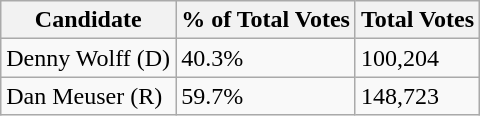<table class="wikitable">
<tr>
<th>Candidate</th>
<th>% of Total Votes</th>
<th>Total Votes</th>
</tr>
<tr>
<td>Denny Wolff (D)</td>
<td>40.3%</td>
<td>100,204</td>
</tr>
<tr>
<td>Dan Meuser (R)</td>
<td>59.7%</td>
<td>148,723</td>
</tr>
</table>
